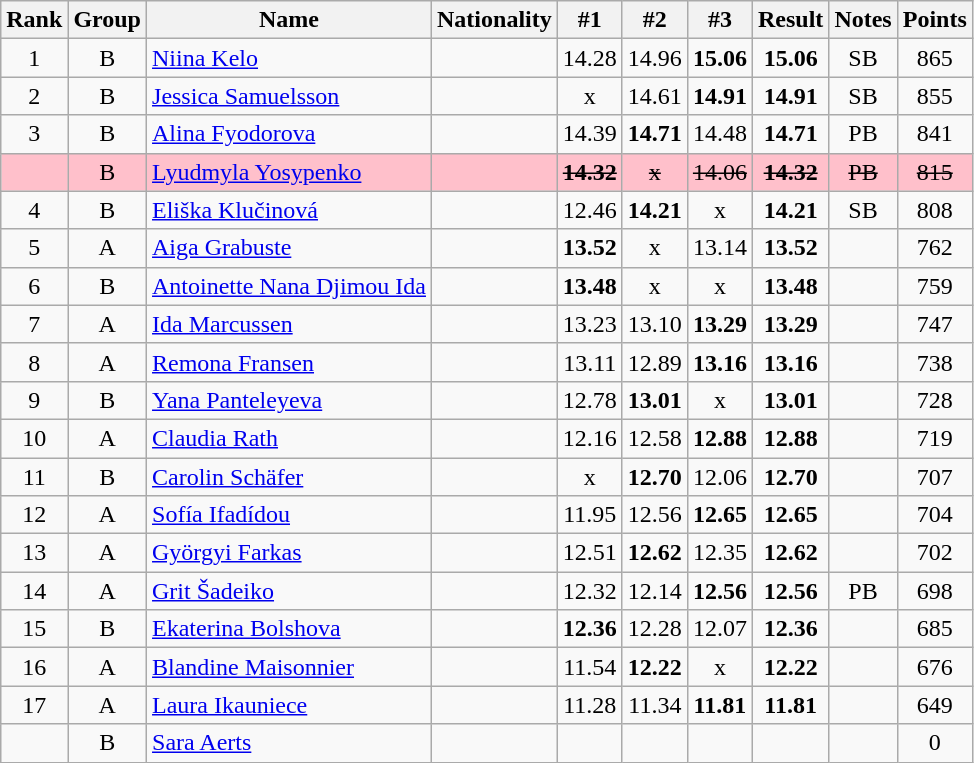<table class="wikitable sortable" style="text-align:center">
<tr>
<th>Rank</th>
<th>Group</th>
<th>Name</th>
<th>Nationality</th>
<th>#1</th>
<th>#2</th>
<th>#3</th>
<th>Result</th>
<th>Notes</th>
<th>Points</th>
</tr>
<tr>
<td>1</td>
<td>B</td>
<td align="left"><a href='#'>Niina Kelo</a></td>
<td align=left></td>
<td>14.28</td>
<td>14.96</td>
<td><strong>15.06</strong></td>
<td><strong>15.06</strong></td>
<td>SB</td>
<td>865</td>
</tr>
<tr>
<td>2</td>
<td>B</td>
<td align="left"><a href='#'>Jessica Samuelsson</a></td>
<td align=left></td>
<td>x</td>
<td>14.61</td>
<td><strong>14.91</strong></td>
<td><strong>14.91</strong></td>
<td>SB</td>
<td>855</td>
</tr>
<tr>
<td>3</td>
<td>B</td>
<td align="left"><a href='#'>Alina Fyodorova</a></td>
<td align=left></td>
<td>14.39</td>
<td><strong>14.71</strong></td>
<td>14.48</td>
<td><strong>14.71</strong></td>
<td>PB</td>
<td>841</td>
</tr>
<tr bgcolor=pink>
<td></td>
<td>B</td>
<td align="left"><a href='#'>Lyudmyla Yosypenko</a></td>
<td align=left></td>
<td><s><strong>14.32</strong> </s></td>
<td><s>x </s></td>
<td><s>14.06 </s></td>
<td><s><strong>14.32</strong></s></td>
<td><s>PB </s></td>
<td><s>815</s></td>
</tr>
<tr>
<td>4</td>
<td>B</td>
<td align="left"><a href='#'>Eliška Klučinová</a></td>
<td align=left></td>
<td>12.46</td>
<td><strong>14.21</strong></td>
<td>x</td>
<td><strong>14.21</strong></td>
<td>SB</td>
<td>808</td>
</tr>
<tr>
<td>5</td>
<td>A</td>
<td align="left"><a href='#'>Aiga Grabuste</a></td>
<td align=left></td>
<td><strong>13.52</strong></td>
<td>x</td>
<td>13.14</td>
<td><strong>13.52</strong></td>
<td></td>
<td>762</td>
</tr>
<tr>
<td>6</td>
<td>B</td>
<td align="left"><a href='#'>Antoinette Nana Djimou Ida</a></td>
<td align=left></td>
<td><strong>13.48</strong></td>
<td>x</td>
<td>x</td>
<td><strong>13.48</strong></td>
<td></td>
<td>759</td>
</tr>
<tr>
<td>7</td>
<td>A</td>
<td align="left"><a href='#'>Ida Marcussen</a></td>
<td align=left></td>
<td>13.23</td>
<td>13.10</td>
<td><strong>13.29</strong></td>
<td><strong>13.29</strong></td>
<td></td>
<td>747</td>
</tr>
<tr>
<td>8</td>
<td>A</td>
<td align="left"><a href='#'>Remona Fransen</a></td>
<td align=left></td>
<td>13.11</td>
<td>12.89</td>
<td><strong>13.16</strong></td>
<td><strong>13.16</strong></td>
<td></td>
<td>738</td>
</tr>
<tr>
<td>9</td>
<td>B</td>
<td align="left"><a href='#'>Yana Panteleyeva</a></td>
<td align=left></td>
<td>12.78</td>
<td><strong>13.01</strong></td>
<td>x</td>
<td><strong>13.01</strong></td>
<td></td>
<td>728</td>
</tr>
<tr>
<td>10</td>
<td>A</td>
<td align="left"><a href='#'>Claudia Rath</a></td>
<td align=left></td>
<td>12.16</td>
<td>12.58</td>
<td><strong>12.88</strong></td>
<td><strong>12.88</strong></td>
<td></td>
<td>719</td>
</tr>
<tr>
<td>11</td>
<td>B</td>
<td align="left"><a href='#'>Carolin Schäfer</a></td>
<td align=left></td>
<td>x</td>
<td><strong>12.70</strong></td>
<td>12.06</td>
<td><strong>12.70</strong></td>
<td></td>
<td>707</td>
</tr>
<tr>
<td>12</td>
<td>A</td>
<td align="left"><a href='#'>Sofía Ifadídou</a></td>
<td align=left></td>
<td>11.95</td>
<td>12.56</td>
<td><strong>12.65</strong></td>
<td><strong>12.65</strong></td>
<td></td>
<td>704</td>
</tr>
<tr>
<td>13</td>
<td>A</td>
<td align="left"><a href='#'>Györgyi Farkas</a></td>
<td align=left></td>
<td>12.51</td>
<td><strong>12.62</strong></td>
<td>12.35</td>
<td><strong>12.62</strong></td>
<td></td>
<td>702</td>
</tr>
<tr>
<td>14</td>
<td>A</td>
<td align="left"><a href='#'>Grit Šadeiko</a></td>
<td align=left></td>
<td>12.32</td>
<td>12.14</td>
<td><strong>12.56</strong></td>
<td><strong>12.56</strong></td>
<td>PB</td>
<td>698</td>
</tr>
<tr>
<td>15</td>
<td>B</td>
<td align="left"><a href='#'>Ekaterina Bolshova</a></td>
<td align=left></td>
<td><strong>12.36</strong></td>
<td>12.28</td>
<td>12.07</td>
<td><strong>12.36</strong></td>
<td></td>
<td>685</td>
</tr>
<tr>
<td>16</td>
<td>A</td>
<td align="left"><a href='#'>Blandine Maisonnier</a></td>
<td align=left></td>
<td>11.54</td>
<td><strong>12.22</strong></td>
<td>x</td>
<td><strong>12.22</strong></td>
<td></td>
<td>676</td>
</tr>
<tr>
<td>17</td>
<td>A</td>
<td align="left"><a href='#'>Laura Ikauniece</a></td>
<td align=left></td>
<td>11.28</td>
<td>11.34</td>
<td><strong>11.81</strong></td>
<td><strong>11.81</strong></td>
<td></td>
<td>649</td>
</tr>
<tr>
<td></td>
<td>B</td>
<td align="left"><a href='#'>Sara Aerts</a></td>
<td align=left></td>
<td></td>
<td></td>
<td></td>
<td></td>
<td></td>
<td>0</td>
</tr>
</table>
